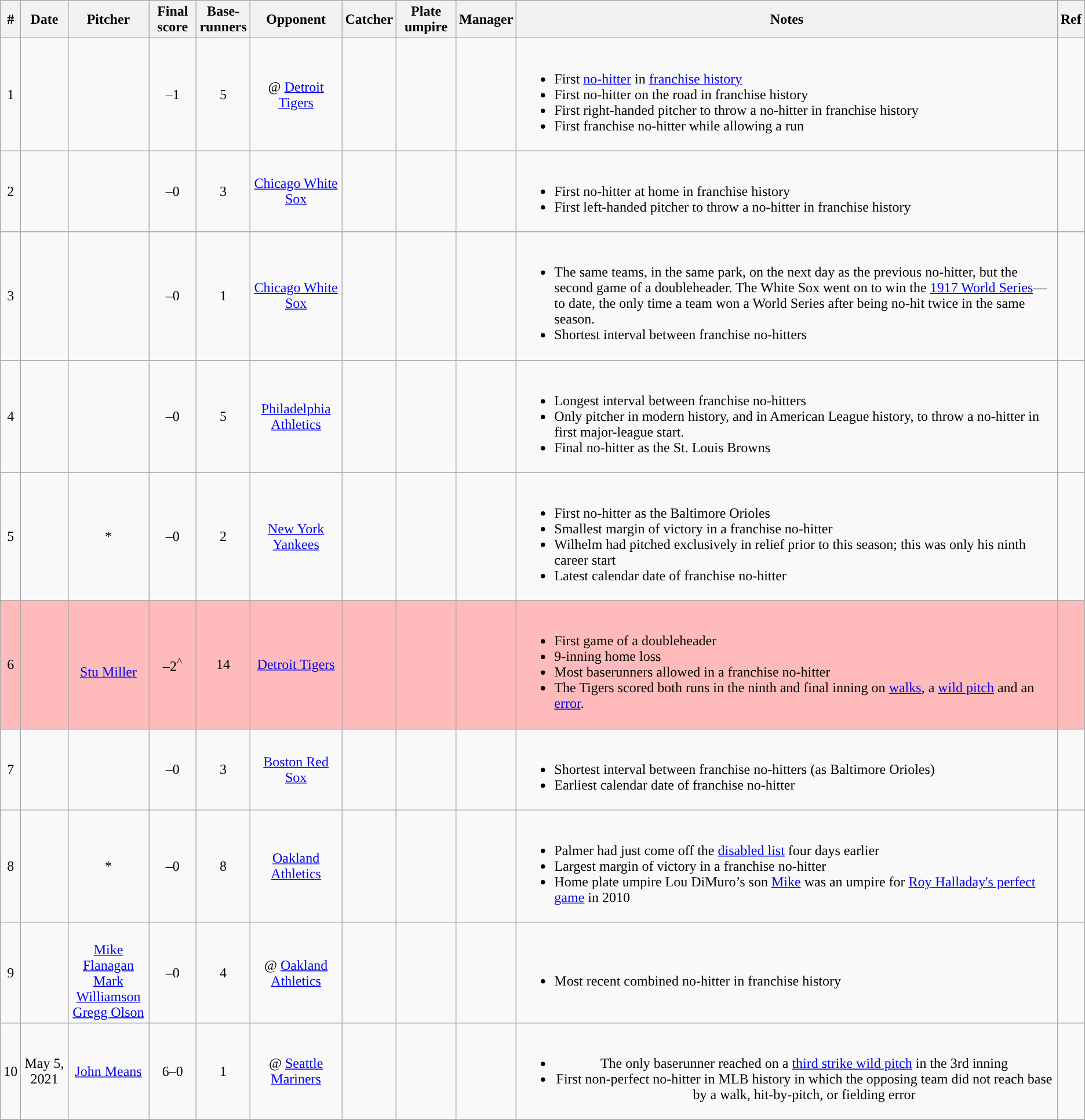<table class="wikitable sortable" style="text-align:center" border="1">
<tr>
<th>#</th>
<th>Date</th>
<th>Pitcher</th>
<th>Final score</th>
<th>Base-<br>runners</th>
<th>Opponent</th>
<th>Catcher</th>
<th>Plate umpire</th>
<th>Manager</th>
<th class="unsortable">Notes</th>
<th class="unsortable">Ref</th>
</tr>
<tr>
<td>1</td>
<td></td>
<td></td>
<td>–1</td>
<td>5</td>
<td>@ <a href='#'>Detroit Tigers</a></td>
<td></td>
<td></td>
<td></td>
<td align="left"><br><ul><li>First <a href='#'>no-hitter</a> in <a href='#'>franchise history</a></li><li>First no-hitter on the road in franchise history</li><li>First right-handed pitcher to throw a no-hitter in franchise history</li><li>First franchise no-hitter while allowing a run</li></ul></td>
<td></td>
</tr>
<tr>
<td>2</td>
<td></td>
<td></td>
<td>–0</td>
<td>3</td>
<td><a href='#'>Chicago White Sox</a></td>
<td> </td>
<td> </td>
<td> </td>
<td align="left"><br><ul><li>First no-hitter at home in franchise history</li><li>First left-handed pitcher to throw a no-hitter in franchise history</li></ul></td>
<td></td>
</tr>
<tr>
<td>3</td>
<td></td>
<td></td>
<td>–0</td>
<td>1</td>
<td><a href='#'>Chicago White Sox</a></td>
<td> </td>
<td> </td>
<td> </td>
<td align="left"><br><ul><li>The same teams, in the same park, on the next day as the previous no-hitter, but the second game of a doubleheader. The White Sox went on to win the <a href='#'>1917 World Series</a>—to date, the only time a team won a World Series after being no-hit twice in the same season.</li><li>Shortest interval between franchise no-hitters</li></ul></td>
<td></td>
</tr>
<tr>
<td>4</td>
<td></td>
<td></td>
<td>–0</td>
<td>5</td>
<td><a href='#'>Philadelphia Athletics</a></td>
<td></td>
<td></td>
<td></td>
<td align="left"><br><ul><li>Longest interval between franchise no-hitters</li><li>Only pitcher in modern history, and in American League history, to throw a no-hitter in first major-league start.</li><li>Final no-hitter as the St. Louis Browns</li></ul></td>
<td></td>
</tr>
<tr>
<td>5</td>
<td></td>
<td>*</td>
<td>–0</td>
<td>2</td>
<td><a href='#'>New York Yankees</a></td>
<td></td>
<td></td>
<td></td>
<td align="left"><br><ul><li>First no-hitter as the Baltimore Orioles</li><li>Smallest margin of victory in a franchise no-hitter</li><li>Wilhelm had pitched exclusively in relief prior to this season; this was only his ninth career start</li><li>Latest calendar date of franchise no-hitter</li></ul></td>
<td></td>
</tr>
<tr bgcolor="#ffbbbb">
<td>6</td>
<td></td>
<td> <br><a href='#'>Stu Miller</a> </td>
<td>–2<sup>^</sup></td>
<td>14</td>
<td><a href='#'>Detroit Tigers</a></td>
<td></td>
<td></td>
<td> </td>
<td align="left"><br><ul><li>First game of a doubleheader</li><li>9-inning home loss</li><li>Most baserunners allowed in a franchise no-hitter</li><li>The Tigers scored both runs in the ninth and final inning on <a href='#'>walks</a>, a <a href='#'>wild pitch</a> and an <a href='#'>error</a>.</li></ul></td>
<td></td>
</tr>
<tr>
<td>7</td>
<td></td>
<td></td>
<td>–0</td>
<td>3</td>
<td><a href='#'>Boston Red Sox</a></td>
<td></td>
<td></td>
<td> </td>
<td align="left"><br><ul><li>Shortest interval between franchise no-hitters (as Baltimore Orioles)</li><li>Earliest calendar date of franchise no-hitter</li></ul></td>
<td></td>
</tr>
<tr>
<td>8</td>
<td></td>
<td>*</td>
<td>–0</td>
<td>8</td>
<td><a href='#'>Oakland Athletics</a></td>
<td></td>
<td></td>
<td></td>
<td align="left"><br><ul><li>Palmer had just come off the <a href='#'>disabled list</a> four days earlier</li><li>Largest margin of victory in a franchise no-hitter</li><li>Home plate umpire Lou DiMuro’s son <a href='#'>Mike</a> was an umpire for <a href='#'>Roy Halladay's perfect game</a> in 2010</li></ul></td>
<td></td>
</tr>
<tr>
<td>9</td>
<td></td>
<td> <br><a href='#'>Mike Flanagan</a> <br><a href='#'>Mark Williamson</a> <br><a href='#'>Gregg Olson</a> </td>
<td>–0</td>
<td>4</td>
<td>@ <a href='#'>Oakland Athletics</a></td>
<td></td>
<td></td>
<td></td>
<td align="left"><br><ul><li>Most recent combined no-hitter in franchise history</li></ul></td>
<td></td>
</tr>
<tr>
<td>10</td>
<td>May 5, 2021</td>
<td><a href='#'>John Means</a></td>
<td>6–0</td>
<td>1</td>
<td>@ <a href='#'>Seattle Mariners</a></td>
<td></td>
<td></td>
<td></td>
<td><br><ul><li>The only baserunner reached on a <a href='#'>third strike wild pitch</a> in the 3rd inning</li><li>First non-perfect no-hitter in MLB history in which the opposing team did not reach base by a walk, hit-by-pitch, or fielding error</li></ul></td>
<td></td>
</tr>
</table>
